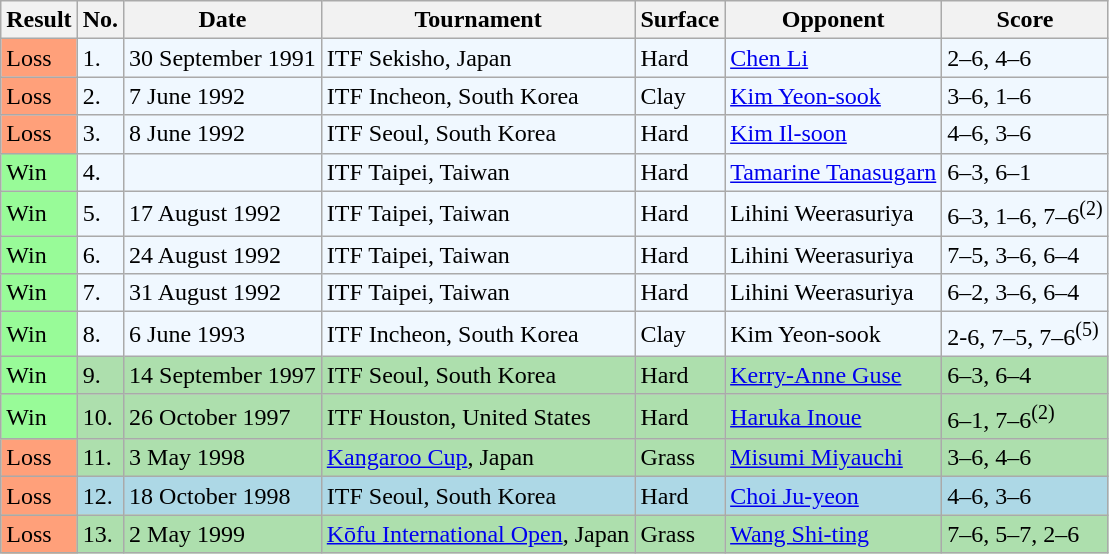<table class="sortable wikitable">
<tr>
<th>Result</th>
<th>No.</th>
<th>Date</th>
<th>Tournament</th>
<th>Surface</th>
<th>Opponent</th>
<th class="unsortable">Score</th>
</tr>
<tr style="background:#f0f8ff;">
<td style="background:#ffa07a;">Loss</td>
<td>1.</td>
<td>30 September 1991</td>
<td>ITF Sekisho, Japan</td>
<td>Hard</td>
<td> <a href='#'>Chen Li</a></td>
<td>2–6, 4–6</td>
</tr>
<tr style="background:#f0f8ff;">
<td style="background:#ffa07a;">Loss</td>
<td>2.</td>
<td>7 June 1992</td>
<td>ITF Incheon, South Korea</td>
<td>Clay</td>
<td> <a href='#'>Kim Yeon-sook</a></td>
<td>3–6, 1–6</td>
</tr>
<tr style="background:#f0f8ff;">
<td style="background:#ffa07a;">Loss</td>
<td>3.</td>
<td>8 June 1992</td>
<td>ITF Seoul, South Korea</td>
<td>Hard</td>
<td> <a href='#'>Kim Il-soon</a></td>
<td>4–6, 3–6</td>
</tr>
<tr style="background:#f0f8ff;">
<td style="background:#98fb98;">Win</td>
<td>4.</td>
<td></td>
<td>ITF Taipei, Taiwan</td>
<td>Hard</td>
<td> <a href='#'>Tamarine Tanasugarn</a></td>
<td>6–3, 6–1</td>
</tr>
<tr style="background:#f0f8ff;">
<td style="background:#98fb98;">Win</td>
<td>5.</td>
<td>17 August 1992</td>
<td>ITF Taipei, Taiwan</td>
<td>Hard</td>
<td> Lihini Weerasuriya</td>
<td>6–3, 1–6, 7–6<sup>(2)</sup></td>
</tr>
<tr style="background:#f0f8ff;">
<td style="background:#98fb98;">Win</td>
<td>6.</td>
<td>24 August 1992</td>
<td>ITF Taipei, Taiwan</td>
<td>Hard</td>
<td> Lihini Weerasuriya</td>
<td>7–5, 3–6, 6–4</td>
</tr>
<tr style="background:#f0f8ff;">
<td style="background:#98fb98;">Win</td>
<td>7.</td>
<td>31 August 1992</td>
<td>ITF Taipei, Taiwan</td>
<td>Hard</td>
<td> Lihini Weerasuriya</td>
<td>6–2, 3–6, 6–4</td>
</tr>
<tr style="background:#f0f8ff;">
<td style="background:#98fb98;">Win</td>
<td>8.</td>
<td>6 June 1993</td>
<td>ITF Incheon, South Korea</td>
<td>Clay</td>
<td> Kim Yeon-sook</td>
<td>2-6, 7–5, 7–6<sup>(5)</sup></td>
</tr>
<tr style="background:#addfad;">
<td style="background:#98fb98;">Win</td>
<td>9.</td>
<td>14 September 1997</td>
<td>ITF Seoul, South Korea</td>
<td>Hard</td>
<td> <a href='#'>Kerry-Anne Guse</a></td>
<td>6–3, 6–4</td>
</tr>
<tr style="background:#addfad;">
<td style="background:#98fb98;">Win</td>
<td>10.</td>
<td>26 October 1997</td>
<td>ITF Houston, United States</td>
<td>Hard</td>
<td> <a href='#'>Haruka Inoue</a></td>
<td>6–1, 7–6<sup>(2)</sup></td>
</tr>
<tr style="background:#addfad;">
<td style="background:#ffa07a;">Loss</td>
<td>11.</td>
<td>3 May 1998</td>
<td><a href='#'>Kangaroo Cup</a>, Japan</td>
<td>Grass</td>
<td> <a href='#'>Misumi Miyauchi</a></td>
<td>3–6, 4–6</td>
</tr>
<tr style="background:lightblue;">
<td style="background:#ffa07a;">Loss</td>
<td>12.</td>
<td>18 October 1998</td>
<td>ITF Seoul, South Korea</td>
<td>Hard</td>
<td> <a href='#'>Choi Ju-yeon</a></td>
<td>4–6, 3–6</td>
</tr>
<tr style="background:#addfad;">
<td style="background:#ffa07a;">Loss</td>
<td>13.</td>
<td>2 May 1999</td>
<td><a href='#'>Kōfu International Open</a>, Japan</td>
<td>Grass</td>
<td> <a href='#'>Wang Shi-ting</a></td>
<td>7–6, 5–7, 2–6</td>
</tr>
</table>
